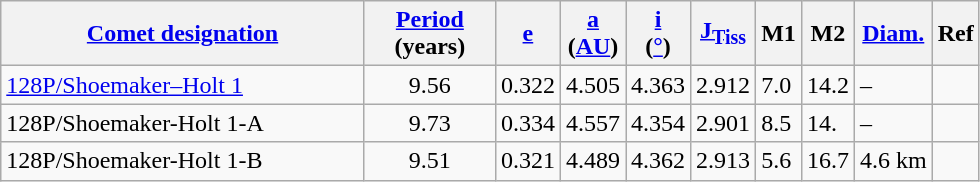<table class="wikitable sortable">
<tr>
<th align="left" width=235 data-sort-type="number"><a href='#'>Comet designation</a></th>
<th width="80"><a href='#'>Period</a><br>(years)</th>
<th><a href='#'>e</a></th>
<th><a href='#'>a</a><br>(<a href='#'>AU</a>)</th>
<th><a href='#'>i</a><br>(<a href='#'>°</a>)</th>
<th><a href='#'>J<sub>Tiss</sub></a></th>
<th>M1</th>
<th>M2</th>
<th><a href='#'>Diam.</a></th>
<th>Ref</th>
</tr>
<tr id="1003475">
<td><a href='#'>128P/Shoemaker–Holt 1</a></td>
<td align="center">9.56</td>
<td>0.322</td>
<td>4.505</td>
<td>4.363</td>
<td>2.912</td>
<td>7.0</td>
<td>14.2</td>
<td>–</td>
<td></td>
</tr>
<tr id="1000285">
<td>128P/Shoemaker-Holt 1-A</td>
<td align="center">9.73</td>
<td>0.334</td>
<td>4.557</td>
<td>4.354</td>
<td>2.901</td>
<td>8.5</td>
<td>14.</td>
<td>–</td>
<td></td>
</tr>
<tr id="1000117">
<td>128P/Shoemaker-Holt 1-B</td>
<td align="center">9.51</td>
<td>0.321</td>
<td>4.489</td>
<td>4.362</td>
<td>2.913</td>
<td>5.6</td>
<td>16.7</td>
<td>4.6 km</td>
<td></td>
</tr>
</table>
